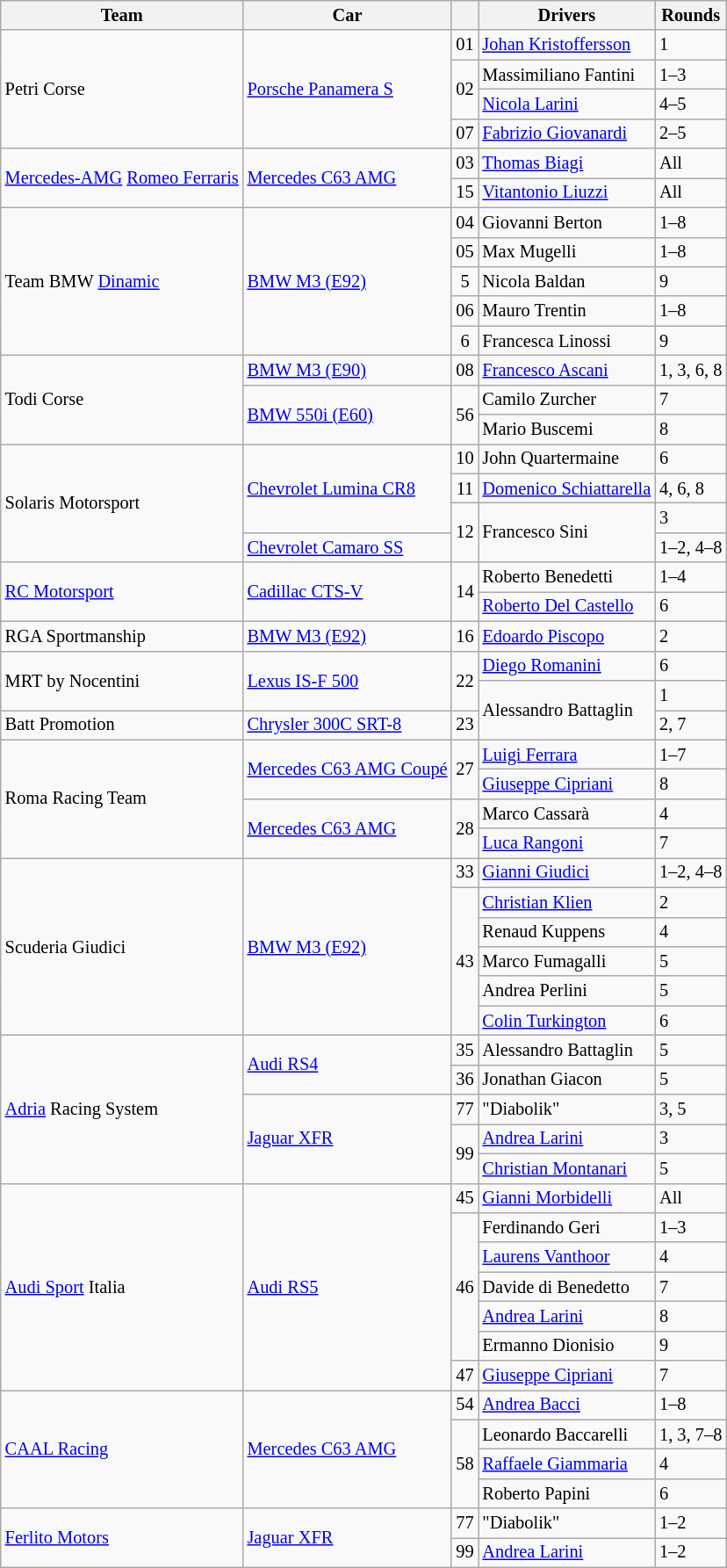<table class="wikitable" style="font-size: 85%">
<tr>
<th>Team</th>
<th>Car</th>
<th></th>
<th>Drivers</th>
<th>Rounds</th>
</tr>
<tr>
<td rowspan=4>Petri Corse</td>
<td rowspan=4><a href='#'>Porsche Panamera S</a></td>
<td align=center>01</td>
<td> <a href='#'>Johan Kristoffersson</a></td>
<td>1</td>
</tr>
<tr>
<td align=center rowspan=2>02</td>
<td> Massimiliano Fantini</td>
<td>1–3</td>
</tr>
<tr>
<td> <a href='#'>Nicola Larini</a></td>
<td>4–5</td>
</tr>
<tr>
<td align=center>07</td>
<td> <a href='#'>Fabrizio Giovanardi</a></td>
<td>2–5</td>
</tr>
<tr>
<td rowspan=2><a href='#'>Mercedes-AMG</a> <a href='#'>Romeo Ferraris</a></td>
<td rowspan=2><a href='#'>Mercedes C63 AMG</a></td>
<td align=center>03</td>
<td> <a href='#'>Thomas Biagi</a></td>
<td>All</td>
</tr>
<tr>
<td align=center>15</td>
<td> <a href='#'>Vitantonio Liuzzi</a></td>
<td>All</td>
</tr>
<tr>
<td rowspan=5>Team BMW <a href='#'>Dinamic</a></td>
<td rowspan=5><a href='#'>BMW M3 (E92)</a></td>
<td align=center>04</td>
<td> Giovanni Berton</td>
<td>1–8</td>
</tr>
<tr>
<td align=center>05</td>
<td> Max Mugelli</td>
<td>1–8</td>
</tr>
<tr>
<td align=center>5</td>
<td> Nicola Baldan</td>
<td>9</td>
</tr>
<tr>
<td align=center>06</td>
<td> Mauro Trentin</td>
<td>1–8</td>
</tr>
<tr>
<td align=center>6</td>
<td> Francesca Linossi</td>
<td>9</td>
</tr>
<tr>
<td rowspan=3>Todi Corse</td>
<td><a href='#'>BMW M3 (E90)</a></td>
<td align=center>08</td>
<td> <a href='#'>Francesco Ascani</a></td>
<td>1, 3, 6, 8</td>
</tr>
<tr>
<td rowspan=2><a href='#'>BMW 550i (E60)</a></td>
<td align=center rowspan=2>56</td>
<td> Camilo Zurcher</td>
<td>7</td>
</tr>
<tr>
<td> Mario Buscemi</td>
<td>8</td>
</tr>
<tr>
<td rowspan=4>Solaris Motorsport</td>
<td rowspan=3><a href='#'>Chevrolet Lumina CR8</a></td>
<td align=center>10</td>
<td> John Quartermaine</td>
<td>6</td>
</tr>
<tr>
<td align=center>11</td>
<td> <a href='#'>Domenico Schiattarella</a></td>
<td>4, 6, 8</td>
</tr>
<tr>
<td align=center rowspan=2>12</td>
<td rowspan=2> Francesco Sini</td>
<td>3</td>
</tr>
<tr>
<td><a href='#'>Chevrolet Camaro SS</a></td>
<td>1–2, 4–8</td>
</tr>
<tr>
<td rowspan=2><a href='#'>RC Motorsport</a></td>
<td rowspan=2><a href='#'>Cadillac CTS-V</a></td>
<td align=center rowspan=2>14</td>
<td> Roberto Benedetti</td>
<td>1–4</td>
</tr>
<tr>
<td> <a href='#'>Roberto Del Castello</a></td>
<td>6</td>
</tr>
<tr>
<td>RGA Sportmanship</td>
<td><a href='#'>BMW M3 (E92)</a></td>
<td align=center>16</td>
<td> <a href='#'>Edoardo Piscopo</a></td>
<td>2</td>
</tr>
<tr>
<td rowspan=2>MRT by Nocentini</td>
<td rowspan=2><a href='#'>Lexus IS-F 500</a></td>
<td align=center rowspan=2>22</td>
<td> <a href='#'>Diego Romanini</a></td>
<td>6</td>
</tr>
<tr>
<td rowspan=2> Alessandro Battaglin</td>
<td>1</td>
</tr>
<tr>
<td>Batt Promotion</td>
<td><a href='#'>Chrysler 300C SRT-8</a></td>
<td align=center>23</td>
<td>2, 7</td>
</tr>
<tr>
<td rowspan=4>Roma Racing Team</td>
<td rowspan=2><a href='#'>Mercedes C63 AMG Coupé</a></td>
<td align=center rowspan=2>27</td>
<td> <a href='#'>Luigi Ferrara</a></td>
<td>1–7</td>
</tr>
<tr>
<td> <a href='#'>Giuseppe Cipriani</a></td>
<td>8</td>
</tr>
<tr>
<td rowspan=2><a href='#'>Mercedes C63 AMG</a></td>
<td align=center rowspan=2>28</td>
<td> Marco Cassarà</td>
<td>4</td>
</tr>
<tr>
<td> <a href='#'>Luca Rangoni</a></td>
<td>7</td>
</tr>
<tr>
<td rowspan=6>Scuderia Giudici</td>
<td rowspan=6><a href='#'>BMW M3 (E92)</a></td>
<td align=center>33</td>
<td> <a href='#'>Gianni Giudici</a></td>
<td>1–2, 4–8</td>
</tr>
<tr>
<td align=center rowspan=5>43</td>
<td> <a href='#'>Christian Klien</a></td>
<td>2</td>
</tr>
<tr>
<td> Renaud Kuppens</td>
<td>4</td>
</tr>
<tr>
<td> Marco Fumagalli</td>
<td>5</td>
</tr>
<tr>
<td> Andrea Perlini</td>
<td>5</td>
</tr>
<tr>
<td> <a href='#'>Colin Turkington</a></td>
<td>6</td>
</tr>
<tr>
<td rowspan=5><a href='#'>Adria</a> Racing System</td>
<td rowspan=2><a href='#'>Audi RS4</a></td>
<td align=center>35</td>
<td> Alessandro Battaglin</td>
<td>5</td>
</tr>
<tr>
<td align=center>36</td>
<td> Jonathan Giacon</td>
<td>5</td>
</tr>
<tr>
<td rowspan=3><a href='#'>Jaguar XFR</a></td>
<td align=center>77</td>
<td> "Diabolik"</td>
<td>3, 5</td>
</tr>
<tr>
<td align=center rowspan=2>99</td>
<td> <a href='#'>Andrea Larini</a></td>
<td>3</td>
</tr>
<tr>
<td> <a href='#'>Christian Montanari</a></td>
<td>5</td>
</tr>
<tr>
<td rowspan=7><a href='#'>Audi Sport</a> Italia</td>
<td rowspan=7><a href='#'>Audi RS5</a></td>
<td align=center>45</td>
<td> <a href='#'>Gianni Morbidelli</a></td>
<td>All</td>
</tr>
<tr>
<td align=center rowspan=5>46</td>
<td> Ferdinando Geri</td>
<td>1–3</td>
</tr>
<tr>
<td> <a href='#'>Laurens Vanthoor</a></td>
<td>4</td>
</tr>
<tr>
<td> Davide di Benedetto</td>
<td>7</td>
</tr>
<tr>
<td> <a href='#'>Andrea Larini</a></td>
<td>8</td>
</tr>
<tr>
<td> Ermanno Dionisio</td>
<td>9</td>
</tr>
<tr>
<td align=center>47</td>
<td> <a href='#'>Giuseppe Cipriani</a></td>
<td>7</td>
</tr>
<tr>
<td rowspan=4><a href='#'>CAAL Racing</a></td>
<td rowspan=4><a href='#'>Mercedes C63 AMG</a></td>
<td align=center>54</td>
<td> <a href='#'>Andrea Bacci</a></td>
<td>1–8</td>
</tr>
<tr>
<td align=center rowspan=3>58</td>
<td> Leonardo Baccarelli</td>
<td>1, 3, 7–8</td>
</tr>
<tr>
<td> <a href='#'>Raffaele Giammaria</a></td>
<td>4</td>
</tr>
<tr>
<td> Roberto Papini</td>
<td>6</td>
</tr>
<tr>
<td rowspan=2><a href='#'>Ferlito Motors</a></td>
<td rowspan=2><a href='#'>Jaguar XFR</a></td>
<td align=center>77</td>
<td> "Diabolik"</td>
<td>1–2</td>
</tr>
<tr>
<td align=center>99</td>
<td> <a href='#'>Andrea Larini</a></td>
<td>1–2</td>
</tr>
</table>
